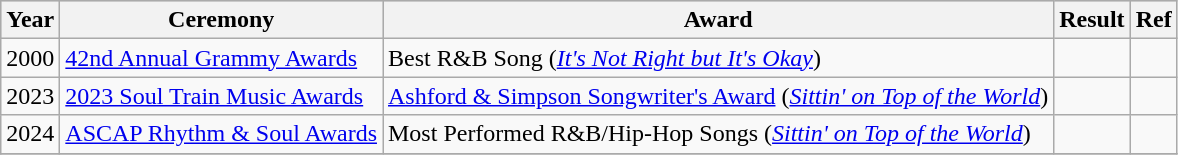<table class="wikitable">
<tr style="background:#ccc; text-align:center;">
<th scope="col">Year</th>
<th scope="col">Ceremony</th>
<th scope="col">Award</th>
<th scope="col">Result</th>
<th>Ref</th>
</tr>
<tr>
<td>2000</td>
<td><a href='#'>42nd Annual Grammy Awards</a></td>
<td>Best R&B Song (<em><a href='#'>It's Not Right but It's Okay</a></em>)</td>
<td></td>
<td style="text-align:center;"></td>
</tr>
<tr>
<td>2023</td>
<td><a href='#'>2023 Soul Train Music Awards</a></td>
<td><a href='#'>Ashford & Simpson Songwriter's Award</a> (<em><a href='#'>Sittin' on Top of the World</a></em>)</td>
<td></td>
<td style="text-align:center;"></td>
</tr>
<tr>
<td>2024</td>
<td><a href='#'>ASCAP Rhythm & Soul Awards</a></td>
<td>Most Performed R&B/Hip-Hop Songs (<em><a href='#'>Sittin' on Top of the World</a></em>)</td>
<td></td>
<td style="text-align:center;"></td>
</tr>
<tr>
</tr>
</table>
